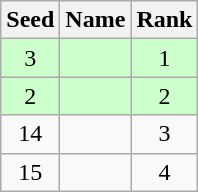<table class="wikitable" style="text-align:center;">
<tr>
<th>Seed</th>
<th>Name</th>
<th>Rank</th>
</tr>
<tr bgcolor="#ccffcc">
<td>3</td>
<td align=left></td>
<td>1</td>
</tr>
<tr bgcolor="#ccffcc">
<td>2</td>
<td align=left></td>
<td>2</td>
</tr>
<tr>
<td>14</td>
<td align=left></td>
<td>3</td>
</tr>
<tr>
<td>15</td>
<td align=left></td>
<td>4</td>
</tr>
</table>
